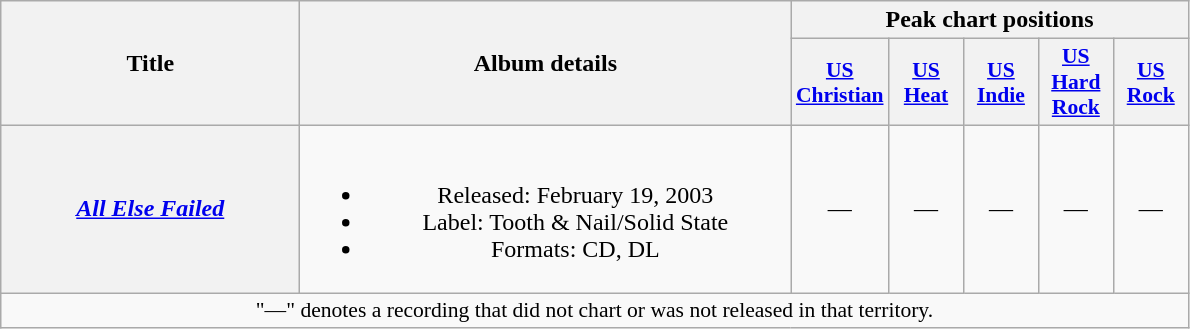<table class="wikitable plainrowheaders" style="text-align:center;">
<tr>
<th scope="col" rowspan="2" style="width:12em;">Title</th>
<th scope="col" rowspan="2" style="width:20em;">Album details</th>
<th scope="col" colspan="5">Peak chart positions</th>
</tr>
<tr>
<th scope="col" style="width:3em;font-size:90%;"><a href='#'>US Christian</a><br></th>
<th scope="col" style="width:3em;font-size:90%;"><a href='#'>US Heat</a><br></th>
<th scope="col" style="width:3em;font-size:90%;"><a href='#'>US Indie</a><br></th>
<th scope="col" style="width:3em;font-size:90%;"><a href='#'>US Hard Rock</a><br></th>
<th scope="col" style="width:3em;font-size:90%;"><a href='#'>US Rock</a><br></th>
</tr>
<tr>
<th scope="row"><em><a href='#'>All Else Failed</a></em></th>
<td><br><ul><li>Released: February 19, 2003</li><li>Label: Tooth & Nail/Solid State</li><li>Formats: CD, DL</li></ul></td>
<td>—</td>
<td>—</td>
<td>—</td>
<td>—</td>
<td>—</td>
</tr>
<tr>
<td colspan="8" style="font-size:90%">"—" denotes a recording that did not chart or was not released in that territory.</td>
</tr>
</table>
